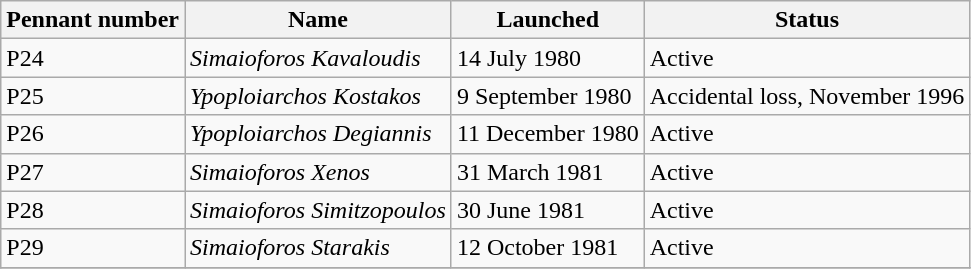<table class="wikitable">
<tr>
<th>Pennant number</th>
<th>Name</th>
<th>Launched</th>
<th>Status</th>
</tr>
<tr>
<td>P24</td>
<td><em>Simaioforos Kavaloudis</em></td>
<td>14 July 1980</td>
<td>Active</td>
</tr>
<tr>
<td>P25</td>
<td><em>Ypoploiarchos Kostakos</em></td>
<td>9 September 1980</td>
<td>Accidental loss, November 1996</td>
</tr>
<tr>
<td>P26</td>
<td><em>Ypoploiarchos Degiannis</em></td>
<td>11 December 1980</td>
<td>Active</td>
</tr>
<tr>
<td>P27</td>
<td><em>Simaioforos Xenos</em></td>
<td>31 March 1981</td>
<td>Active</td>
</tr>
<tr>
<td>P28</td>
<td><em>Simaioforos Simitzopoulos</em></td>
<td>30 June 1981</td>
<td>Active</td>
</tr>
<tr>
<td>P29</td>
<td><em>Simaioforos Starakis</em></td>
<td>12 October 1981</td>
<td>Active</td>
</tr>
<tr>
</tr>
</table>
